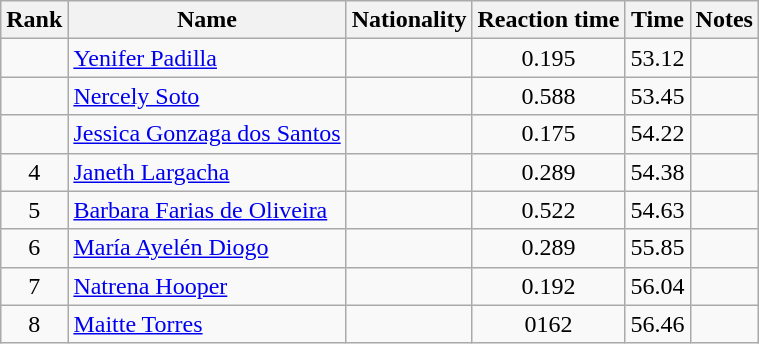<table class="wikitable sortable" style="text-align:center">
<tr>
<th>Rank</th>
<th>Name</th>
<th>Nationality</th>
<th>Reaction time</th>
<th>Time</th>
<th>Notes</th>
</tr>
<tr>
<td align=center></td>
<td align=left><a href='#'>Yenifer Padilla</a></td>
<td align=left></td>
<td>0.195</td>
<td>53.12</td>
<td></td>
</tr>
<tr>
<td align=center></td>
<td align=left><a href='#'>Nercely Soto</a></td>
<td align=left></td>
<td>0.588</td>
<td>53.45</td>
<td></td>
</tr>
<tr>
<td align=center></td>
<td align=left><a href='#'>Jessica Gonzaga dos Santos</a></td>
<td align=left></td>
<td>0.175</td>
<td>54.22</td>
<td></td>
</tr>
<tr>
<td align=center>4</td>
<td align=left><a href='#'>Janeth Largacha</a></td>
<td align=left></td>
<td>0.289</td>
<td>54.38</td>
<td></td>
</tr>
<tr>
<td align=center>5</td>
<td align=left><a href='#'>Barbara Farias de Oliveira</a></td>
<td align=left></td>
<td>0.522</td>
<td>54.63</td>
<td></td>
</tr>
<tr>
<td align=center>6</td>
<td align=left><a href='#'>María Ayelén Diogo</a></td>
<td align=left></td>
<td>0.289</td>
<td>55.85</td>
<td></td>
</tr>
<tr>
<td align=center>7</td>
<td align=left><a href='#'>Natrena Hooper</a></td>
<td align=left></td>
<td>0.192</td>
<td>56.04</td>
<td></td>
</tr>
<tr>
<td align=center>8</td>
<td align=left><a href='#'>Maitte Torres</a></td>
<td align=left></td>
<td>0162</td>
<td>56.46</td>
<td></td>
</tr>
</table>
